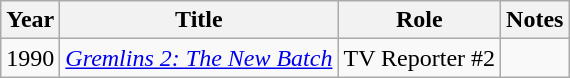<table class="wikitable">
<tr>
<th>Year</th>
<th>Title</th>
<th>Role</th>
<th>Notes</th>
</tr>
<tr>
<td>1990</td>
<td><em><a href='#'>Gremlins 2: The New Batch</a></em></td>
<td>TV Reporter #2</td>
<td></td>
</tr>
</table>
